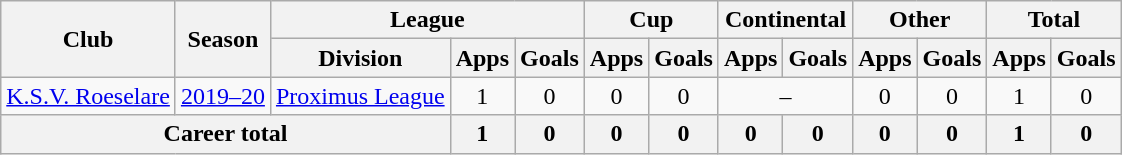<table class="wikitable" style="text-align: center">
<tr>
<th rowspan="2">Club</th>
<th rowspan="2">Season</th>
<th colspan="3">League</th>
<th colspan="2">Cup</th>
<th colspan="2">Continental</th>
<th colspan="2">Other</th>
<th colspan="2">Total</th>
</tr>
<tr>
<th>Division</th>
<th>Apps</th>
<th>Goals</th>
<th>Apps</th>
<th>Goals</th>
<th>Apps</th>
<th>Goals</th>
<th>Apps</th>
<th>Goals</th>
<th>Apps</th>
<th>Goals</th>
</tr>
<tr>
<td><a href='#'>K.S.V. Roeselare</a></td>
<td><a href='#'>2019–20</a></td>
<td><a href='#'>Proximus League</a></td>
<td>1</td>
<td>0</td>
<td>0</td>
<td>0</td>
<td colspan="2">–</td>
<td>0</td>
<td>0</td>
<td>1</td>
<td>0</td>
</tr>
<tr>
<th colspan="3"><strong>Career total</strong></th>
<th>1</th>
<th>0</th>
<th>0</th>
<th>0</th>
<th>0</th>
<th>0</th>
<th>0</th>
<th>0</th>
<th>1</th>
<th>0</th>
</tr>
</table>
